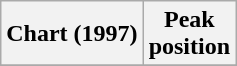<table class="wikitable">
<tr>
<th>Chart (1997)</th>
<th>Peak<br>position</th>
</tr>
<tr>
</tr>
</table>
